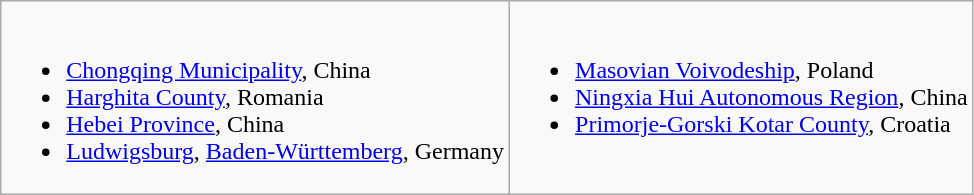<table class="wikitable">
<tr valign="top">
<td><br><ul><li> <a href='#'>Chongqing Municipality</a>, China</li><li> <a href='#'>Harghita County</a>, Romania</li><li> <a href='#'>Hebei Province</a>, China</li><li> <a href='#'>Ludwigsburg</a>, <a href='#'>Baden-Württemberg</a>, Germany</li></ul></td>
<td><br><ul><li> <a href='#'>Masovian Voivodeship</a>, Poland</li><li> <a href='#'>Ningxia Hui Autonomous Region</a>, China</li><li> <a href='#'>Primorje-Gorski Kotar County</a>, Croatia</li></ul></td>
</tr>
</table>
